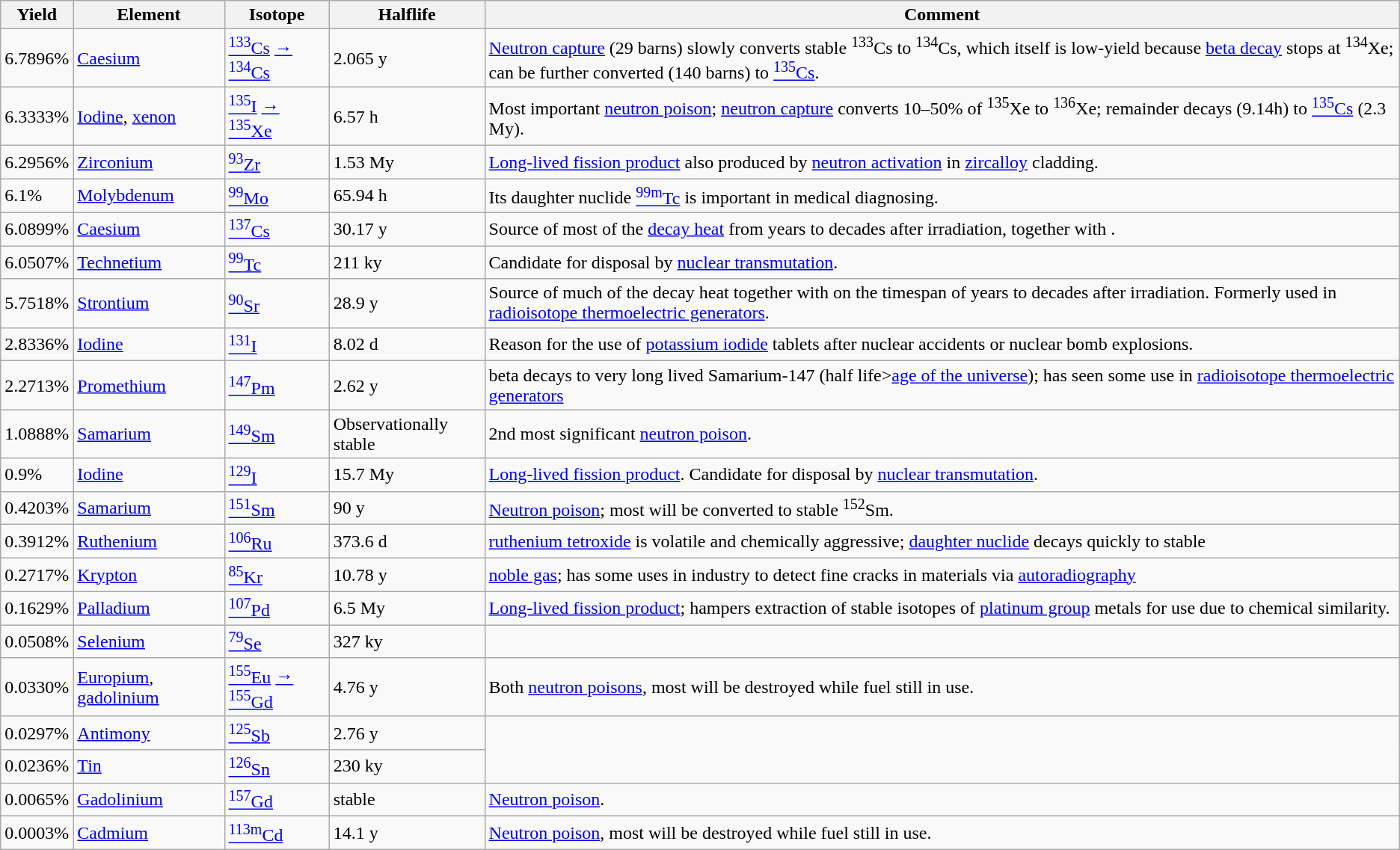<table class="wikitable sortable">
<tr>
<th>Yield</th>
<th>Element</th>
<th>Isotope</th>
<th>Halflife</th>
<th>Comment</th>
</tr>
<tr>
<td>6.7896%</td>
<td><a href='#'>Caesium</a></td>
<td> <a href='#'><sup>133</sup>Cs</a> <a href='#'>→</a> <a href='#'><sup>134</sup>Cs</a></td>
<td> 2.065 y</td>
<td><a href='#'>Neutron capture</a> (29 barns) slowly converts stable <sup>133</sup>Cs to <sup>134</sup>Cs, which itself is low-yield because <a href='#'>beta decay</a> stops at <sup>134</sup>Xe; can be further converted (140 barns) to <a href='#'><sup>135</sup>Cs</a>.</td>
</tr>
<tr>
<td>6.3333%</td>
<td><a href='#'>Iodine</a>, <a href='#'>xenon</a></td>
<td> <a href='#'><sup>135</sup>I</a> <a href='#'>→</a> <a href='#'><sup>135</sup>Xe</a></td>
<td> 6.57 h</td>
<td>Most important <a href='#'>neutron poison</a>; <a href='#'>neutron capture</a> converts 10–50% of <sup>135</sup>Xe to <sup>136</sup>Xe; remainder decays (9.14h) to <a href='#'><sup>135</sup>Cs</a> (2.3 My).</td>
</tr>
<tr>
<td>6.2956%</td>
<td><a href='#'>Zirconium</a></td>
<td> <a href='#'><sup>93</sup>Zr</a></td>
<td> 1.53 My</td>
<td><a href='#'>Long-lived fission product</a> also produced by <a href='#'>neutron activation</a> in <a href='#'>zircalloy</a> cladding.</td>
</tr>
<tr>
<td>6.1%</td>
<td><a href='#'>Molybdenum</a></td>
<td> <a href='#'><sup>99</sup>Mo</a></td>
<td> 65.94 h</td>
<td>Its daughter nuclide <a href='#'><sup>99m</sup>Tc</a> is important in medical diagnosing.</td>
</tr>
<tr>
<td>6.0899%</td>
<td><a href='#'>Caesium</a></td>
<td> <a href='#'><sup>137</sup>Cs</a></td>
<td> 30.17 y</td>
<td>Source of most of the <a href='#'>decay heat</a> from years to decades after irradiation, together with .</td>
</tr>
<tr>
<td>6.0507%</td>
<td><a href='#'>Technetium</a></td>
<td> <a href='#'><sup>99</sup>Tc</a></td>
<td> 211 ky</td>
<td>Candidate for disposal by <a href='#'>nuclear transmutation</a>.</td>
</tr>
<tr>
<td>5.7518%</td>
<td><a href='#'>Strontium</a></td>
<td> <a href='#'><sup>90</sup>Sr</a></td>
<td> 28.9 y</td>
<td>Source of much of the decay heat together with  on the timespan of  years to decades after irradiation. Formerly used in <a href='#'>radioisotope thermoelectric generators</a>.</td>
</tr>
<tr>
<td>2.8336%</td>
<td><a href='#'>Iodine</a></td>
<td> <a href='#'><sup>131</sup>I</a></td>
<td> 8.02 d</td>
<td>Reason for the use of <a href='#'>potassium iodide</a> tablets after nuclear accidents or nuclear bomb explosions.</td>
</tr>
<tr>
<td>2.2713%</td>
<td><a href='#'>Promethium</a></td>
<td> <a href='#'><sup>147</sup>Pm</a></td>
<td> 2.62 y</td>
<td>beta decays to very long lived Samarium-147 (half life><a href='#'>age of the universe</a>); has seen some use in <a href='#'>radioisotope thermoelectric generators</a></td>
</tr>
<tr>
<td>1.0888%</td>
<td><a href='#'>Samarium</a></td>
<td> <a href='#'><sup>149</sup>Sm</a></td>
<td> Observationally stable</td>
<td>2nd most significant <a href='#'>neutron poison</a>.</td>
</tr>
<tr>
<td>0.9%</td>
<td><a href='#'>Iodine</a></td>
<td> <a href='#'><sup>129</sup>I</a></td>
<td> 15.7 My</td>
<td><a href='#'>Long-lived fission product</a>. Candidate for disposal by <a href='#'>nuclear transmutation</a>.</td>
</tr>
<tr>
<td>0.4203%</td>
<td><a href='#'>Samarium</a></td>
<td> <a href='#'><sup>151</sup>Sm</a></td>
<td> 90 y</td>
<td><a href='#'>Neutron poison</a>; most will be converted to stable <sup>152</sup>Sm.</td>
</tr>
<tr>
<td>0.3912%</td>
<td><a href='#'>Ruthenium</a></td>
<td> <a href='#'><sup>106</sup>Ru</a></td>
<td> 373.6 d</td>
<td><a href='#'>ruthenium tetroxide</a> is volatile and chemically aggressive; <a href='#'>daughter nuclide</a>  decays quickly to stable </td>
</tr>
<tr>
<td>0.2717%</td>
<td><a href='#'>Krypton</a></td>
<td> <a href='#'><sup>85</sup>Kr</a></td>
<td> 10.78 y</td>
<td><a href='#'>noble gas</a>; has some uses in industry to detect fine cracks in materials via <a href='#'>autoradiography</a></td>
</tr>
<tr>
<td>0.1629%</td>
<td><a href='#'>Palladium</a></td>
<td> <a href='#'><sup>107</sup>Pd</a></td>
<td> 6.5 My</td>
<td><a href='#'>Long-lived fission product</a>; hampers extraction of stable isotopes of <a href='#'>platinum group</a> metals for use due to chemical similarity.</td>
</tr>
<tr>
<td>0.0508%</td>
<td><a href='#'>Selenium</a></td>
<td> <a href='#'><sup>79</sup>Se</a></td>
<td> 327 ky</td>
</tr>
<tr>
<td>0.0330%</td>
<td><a href='#'>Europium</a>, <a href='#'>gadolinium</a></td>
<td> <a href='#'><sup>155</sup>Eu</a> <a href='#'>→</a> <a href='#'><sup>155</sup>Gd</a></td>
<td> 4.76 y</td>
<td>Both <a href='#'>neutron poisons</a>, most will be destroyed while fuel still in use.</td>
</tr>
<tr>
<td>0.0297%</td>
<td><a href='#'>Antimony</a></td>
<td> <a href='#'><sup>125</sup>Sb</a></td>
<td> 2.76 y</td>
</tr>
<tr>
<td>0.0236%</td>
<td><a href='#'>Tin</a></td>
<td> <a href='#'><sup>126</sup>Sn</a></td>
<td> 230 ky</td>
</tr>
<tr>
<td>0.0065%</td>
<td><a href='#'>Gadolinium</a></td>
<td> <a href='#'><sup>157</sup>Gd</a></td>
<td> stable</td>
<td><a href='#'>Neutron poison</a>.</td>
</tr>
<tr>
<td>0.0003%</td>
<td><a href='#'>Cadmium</a></td>
<td> <a href='#'><sup>113m</sup>Cd</a></td>
<td> 14.1 y</td>
<td><a href='#'>Neutron poison</a>, most will be destroyed while fuel still in use.</td>
</tr>
</table>
